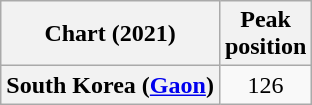<table class="wikitable plainrowheaders" style="text-align:center">
<tr>
<th scope="col">Chart (2021)</th>
<th scope="col">Peak<br>position</th>
</tr>
<tr>
<th scope="row">South Korea (<a href='#'>Gaon</a>)</th>
<td>126</td>
</tr>
</table>
